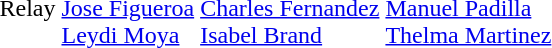<table>
<tr>
<td>Relay</td>
<td><br><a href='#'>Jose Figueroa</a><br><a href='#'>Leydi Moya</a></td>
<td><br><a href='#'>Charles Fernandez</a><br><a href='#'>Isabel Brand</a></td>
<td><br><a href='#'>Manuel Padilla</a><br><a href='#'>Thelma Martinez</a></td>
</tr>
<tr>
</tr>
</table>
